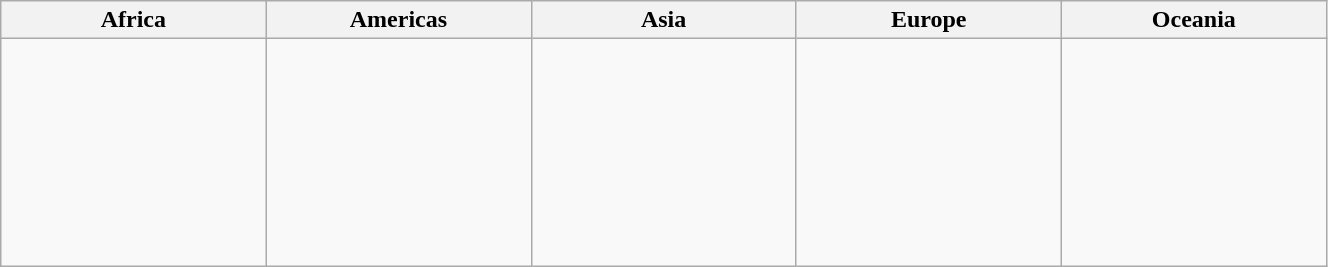<table class=wikitable width=70%>
<tr>
<th width=13%>Africa</th>
<th width=13%>Americas</th>
<th width=13%>Asia</th>
<th width=13%>Europe</th>
<th width=13%>Oceania</th>
</tr>
<tr valign=top>
<td></td>
<td><br><br></td>
<td><br></td>
<td><br><br><br><br><br><br><br><br></td>
<td></td>
</tr>
</table>
